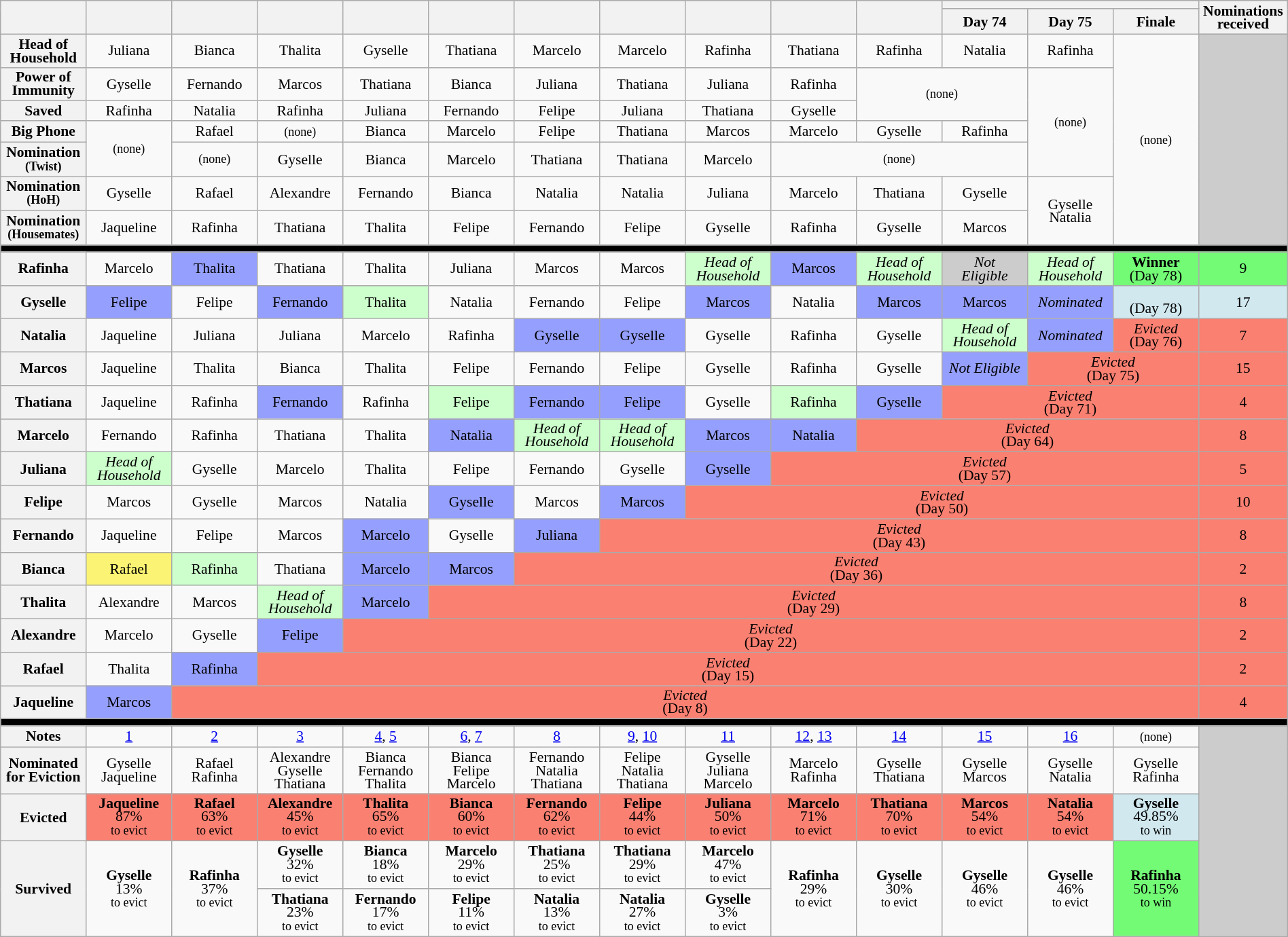<table class="wikitable" style="text-align:center; font-size:90%; width:100%; line-height:13px;">
<tr>
<th width=6.5% rowspan=2></th>
<th width=6.5% rowspan=2></th>
<th width=6.5% rowspan=2></th>
<th width=6.5% rowspan=2></th>
<th width=6.5% rowspan=2></th>
<th width=6.5% rowspan=2></th>
<th width=6.5% rowspan=2></th>
<th width=6.5% rowspan=2></th>
<th width=6.5% rowspan=2></th>
<th width=6.5% rowspan=2></th>
<th width=6.5% rowspan=2></th>
<th width=6.5% colspan=3></th>
<th width=6.5% rowspan=2>Nominations<br>received</th>
</tr>
<tr>
<th width=6.5%>Day 74</th>
<th width=6.5%>Day 75</th>
<th width=6.5%>Finale</th>
</tr>
<tr>
<th>Head of<br>Household</th>
<td>Juliana</td>
<td>Bianca</td>
<td>Thalita</td>
<td>Gyselle</td>
<td>Thatiana</td>
<td>Marcelo</td>
<td>Marcelo</td>
<td>Rafinha</td>
<td>Thatiana</td>
<td>Rafinha</td>
<td>Natalia</td>
<td>Rafinha</td>
<td rowspan=7><small>(none)</small></td>
<td rowspan=7 bgcolor="CCCCCC"></td>
</tr>
<tr>
<th>Power of<br>Immunity</th>
<td>Gyselle</td>
<td>Fernando</td>
<td>Marcos</td>
<td>Thatiana</td>
<td>Bianca</td>
<td>Juliana</td>
<td>Thatiana</td>
<td>Juliana</td>
<td>Rafinha</td>
<td rowspan=2 colspan=2><small>(none)</small></td>
<td rowspan=4><small>(none)</small></td>
</tr>
<tr>
<th>Saved</th>
<td>Rafinha</td>
<td>Natalia</td>
<td>Rafinha</td>
<td>Juliana</td>
<td>Fernando</td>
<td>Felipe</td>
<td>Juliana</td>
<td>Thatiana</td>
<td>Gyselle</td>
</tr>
<tr>
<th>Big Phone</th>
<td rowspan=2><small>(none)</small></td>
<td>Rafael</td>
<td><small>(none)</small></td>
<td>Bianca</td>
<td>Marcelo</td>
<td>Felipe</td>
<td>Thatiana</td>
<td>Marcos</td>
<td>Marcelo</td>
<td>Gyselle</td>
<td>Rafinha</td>
</tr>
<tr>
<th>Nomination<br><small>(Twist)</small></th>
<td><small>(none)</small></td>
<td>Gyselle</td>
<td>Bianca</td>
<td>Marcelo</td>
<td>Thatiana</td>
<td>Thatiana</td>
<td>Marcelo</td>
<td colspan=3><small>(none)</small></td>
</tr>
<tr>
<th>Nomination<br><small>(HoH)</small></th>
<td>Gyselle</td>
<td>Rafael</td>
<td>Alexandre</td>
<td>Fernando</td>
<td>Bianca</td>
<td>Natalia</td>
<td>Natalia</td>
<td>Juliana</td>
<td>Marcelo</td>
<td>Thatiana</td>
<td>Gyselle</td>
<td rowspan=2>Gyselle<br>Natalia</td>
</tr>
<tr>
<th>Nomination<br><small>(Housemates)</small></th>
<td>Jaqueline</td>
<td>Rafinha</td>
<td>Thatiana</td>
<td>Thalita</td>
<td>Felipe</td>
<td>Fernando</td>
<td>Felipe</td>
<td>Gyselle</td>
<td>Rafinha</td>
<td>Gyselle</td>
<td>Marcos</td>
</tr>
<tr>
<td bgcolor="000000" colspan=15></td>
</tr>
<tr>
<th>Rafinha</th>
<td>Marcelo</td>
<td bgcolor="959FFD">Thalita</td>
<td>Thatiana</td>
<td>Thalita</td>
<td>Juliana</td>
<td>Marcos</td>
<td>Marcos</td>
<td bgcolor="CCFFCC"><em>Head of<br>Household</em></td>
<td bgcolor="959FFD">Marcos</td>
<td bgcolor="CCFFCC"><em>Head of<br>Household</em></td>
<td bgcolor="CCCCCC"><em>Not<br>Eligible</em></td>
<td bgcolor="CCFFCC"><em>Head of<br>Household</em></td>
<td bgcolor="73FB76"><strong>Winner</strong><br>(Day 78)</td>
<td bgcolor="73FB76">9</td>
</tr>
<tr>
<th>Gyselle</th>
<td bgcolor="959FFD">Felipe</td>
<td>Felipe</td>
<td bgcolor="959FFD">Fernando</td>
<td bgcolor="CCFFCC">Thalita</td>
<td>Natalia</td>
<td>Fernando</td>
<td>Felipe</td>
<td bgcolor="959FFD">Marcos</td>
<td>Natalia</td>
<td bgcolor="959FFD">Marcos</td>
<td bgcolor="959FFD">Marcos</td>
<td bgcolor="959FFD"><em>Nominated</em></td>
<td bgcolor="D1E8EF"><strong></strong><br>(Day 78)</td>
<td bgcolor="D1E8EF">17</td>
</tr>
<tr>
<th>Natalia</th>
<td>Jaqueline</td>
<td>Juliana</td>
<td>Juliana</td>
<td>Marcelo</td>
<td>Rafinha</td>
<td bgcolor="959FFD">Gyselle</td>
<td bgcolor="959FFD">Gyselle</td>
<td>Gyselle</td>
<td>Rafinha</td>
<td>Gyselle</td>
<td bgcolor="CCFFCC"><em>Head of<br>Household</em></td>
<td bgcolor="959FFD"><em>Nominated</em></td>
<td bgcolor="FA8072"><em>Evicted</em><br>(Day 76)</td>
<td bgcolor="FA8072">7</td>
</tr>
<tr>
<th>Marcos</th>
<td>Jaqueline</td>
<td>Thalita</td>
<td>Bianca</td>
<td>Thalita</td>
<td>Felipe</td>
<td>Fernando</td>
<td>Felipe</td>
<td>Gyselle</td>
<td>Rafinha</td>
<td>Gyselle</td>
<td bgcolor="959FFD"><em>Not Eligible</em></td>
<td bgcolor="FA8072" colspan=2><em>Evicted</em><br>(Day 75)</td>
<td bgcolor="FA8072">15</td>
</tr>
<tr>
<th>Thatiana</th>
<td>Jaqueline</td>
<td>Rafinha</td>
<td bgcolor="959FFD">Fernando</td>
<td>Rafinha</td>
<td bgcolor="CCFFCC">Felipe</td>
<td bgcolor="959FFD">Fernando</td>
<td bgcolor="959FFD">Felipe</td>
<td>Gyselle</td>
<td bgcolor="CCFFCC">Rafinha</td>
<td bgcolor="959FFD">Gyselle</td>
<td bgcolor="FA8072" colspan=3><em>Evicted</em><br>(Day 71)</td>
<td bgcolor="FA8072">4</td>
</tr>
<tr>
<th>Marcelo</th>
<td>Fernando</td>
<td>Rafinha</td>
<td>Thatiana</td>
<td>Thalita</td>
<td bgcolor="959FFD">Natalia</td>
<td bgcolor="CCFFCC"><em>Head of<br>Household</em></td>
<td bgcolor="CCFFCC"><em>Head of<br>Household</em></td>
<td bgcolor="959FFD">Marcos</td>
<td bgcolor="959FFD">Natalia</td>
<td bgcolor="FA8072" colspan=4><em>Evicted</em><br>(Day 64)</td>
<td bgcolor="FA8072">8</td>
</tr>
<tr>
<th>Juliana</th>
<td bgcolor="CCFFCC"><em>Head of<br>Household</em></td>
<td>Gyselle</td>
<td>Marcelo</td>
<td>Thalita</td>
<td>Felipe</td>
<td>Fernando</td>
<td>Gyselle</td>
<td bgcolor="959FFD">Gyselle</td>
<td bgcolor="FA8072" colspan=5><em>Evicted</em><br>(Day 57)</td>
<td bgcolor="FA8072">5</td>
</tr>
<tr>
<th>Felipe</th>
<td>Marcos</td>
<td>Gyselle</td>
<td>Marcos</td>
<td>Natalia</td>
<td bgcolor="959FFD">Gyselle</td>
<td>Marcos</td>
<td bgcolor="959FFD">Marcos</td>
<td bgcolor="FA8072" colspan=6><em>Evicted</em><br>(Day 50)</td>
<td bgcolor="FA8072">10</td>
</tr>
<tr>
<th>Fernando</th>
<td>Jaqueline</td>
<td>Felipe</td>
<td>Marcos</td>
<td bgcolor="959FFD">Marcelo</td>
<td>Gyselle</td>
<td bgcolor="959FFD">Juliana</td>
<td bgcolor="FA8072" colspan=7><em>Evicted</em><br>(Day 43)</td>
<td bgcolor="FA8072">8</td>
</tr>
<tr>
<th>Bianca</th>
<td bgcolor="FBF373">Rafael</td>
<td bgcolor="CCFFCC">Rafinha</td>
<td>Thatiana</td>
<td bgcolor="959FFD">Marcelo</td>
<td bgcolor="959FFD">Marcos</td>
<td bgcolor="FA8072" colspan=8><em>Evicted</em><br>(Day 36)</td>
<td bgcolor="FA8072">2</td>
</tr>
<tr>
<th>Thalita</th>
<td>Alexandre</td>
<td>Marcos</td>
<td bgcolor="CCFFCC"><em>Head of<br>Household</em></td>
<td bgcolor="959FFD">Marcelo</td>
<td bgcolor="FA8072" colspan=9><em>Evicted</em><br>(Day 29)</td>
<td bgcolor="FA8072">8</td>
</tr>
<tr>
<th>Alexandre</th>
<td>Marcelo</td>
<td>Gyselle</td>
<td bgcolor="959FFD">Felipe</td>
<td bgcolor="FA8072" colspan=10><em>Evicted</em><br>(Day 22)</td>
<td bgcolor="FA8072">2</td>
</tr>
<tr>
<th>Rafael</th>
<td>Thalita</td>
<td bgcolor="959FFD">Rafinha</td>
<td bgcolor="FA8072" colspan=11><em>Evicted</em><br>(Day 15)</td>
<td bgcolor="FA8072">2</td>
</tr>
<tr>
<th>Jaqueline</th>
<td bgcolor="959FFD">Marcos</td>
<td bgcolor="FA8072" colspan=12><em>Evicted</em><br>(Day 8)</td>
<td bgcolor="FA8072">4</td>
</tr>
<tr>
<td bgcolor="000000" colspan=15></td>
</tr>
<tr>
<th>Notes</th>
<td><a href='#'>1</a></td>
<td><a href='#'>2</a></td>
<td><a href='#'>3</a></td>
<td><a href='#'>4</a>, <a href='#'>5</a></td>
<td><a href='#'>6</a>, <a href='#'>7</a></td>
<td><a href='#'>8</a></td>
<td><a href='#'>9</a>, <a href='#'>10</a></td>
<td><a href='#'>11</a></td>
<td><a href='#'>12</a>, <a href='#'>13</a></td>
<td><a href='#'>14</a></td>
<td><a href='#'>15</a></td>
<td><a href='#'>16</a></td>
<td><small>(none)</small></td>
<td rowspan=6 bgcolor="CCCCCC"></td>
</tr>
<tr>
<th>Nominated<br>for Eviction</th>
<td>Gyselle<br>Jaqueline</td>
<td>Rafael<br>Rafinha</td>
<td>Alexandre<br>Gyselle<br>Thatiana</td>
<td>Bianca<br>Fernando<br>Thalita</td>
<td>Bianca<br>Felipe<br>Marcelo</td>
<td>Fernando<br>Natalia<br>Thatiana</td>
<td>Felipe<br>Natalia<br>Thatiana</td>
<td>Gyselle<br>Juliana<br>Marcelo</td>
<td>Marcelo<br>Rafinha</td>
<td>Gyselle<br>Thatiana</td>
<td>Gyselle<br>Marcos</td>
<td>Gyselle<br>Natalia</td>
<td>Gyselle<br>Rafinha</td>
</tr>
<tr>
<th rowspan=1>Evicted</th>
<td rowspan=1 bgcolor="FA8072"><strong>Jaqueline</strong><br>87%<br><small>to evict</small></td>
<td rowspan=1 bgcolor="FA8072"><strong>Rafael</strong><br>63%<br><small>to evict</small></td>
<td rowspan=1 bgcolor="FA8072"><strong>Alexandre</strong><br>45%<br><small>to evict</small></td>
<td rowspan=1 bgcolor="FA8072"><strong>Thalita</strong><br>65%<br><small>to evict</small></td>
<td rowspan=1 bgcolor="FA8072"><strong>Bianca</strong><br>60%<br><small>to evict</small></td>
<td rowspan=1 bgcolor="FA8072"><strong>Fernando</strong><br>62%<br><small>to evict</small></td>
<td rowspan=1 bgcolor="FA8072"><strong>Felipe</strong><br>44%<br><small>to evict</small></td>
<td rowspan=1 bgcolor="FA8072"><strong>Juliana</strong><br>50%<br><small>to evict</small></td>
<td rowspan=1 bgcolor="FA8072"><strong>Marcelo</strong><br>71%<br><small>to evict</small></td>
<td rowspan=1 bgcolor="FA8072"><strong>Thatiana</strong><br>70%<br><small>to evict</small></td>
<td rowspan=1 bgcolor="FA8072"><strong>Marcos</strong><br>54%<br><small>to evict</small></td>
<td rowspan=1 bgcolor="FA8072"><strong>Natalia</strong><br>54%<br><small>to evict</small></td>
<td rowspan=1 bgcolor="D1E8EF"><strong>Gyselle</strong><br>49.85%<br><small>to win</small></td>
</tr>
<tr>
<th rowspan=2>Survived</th>
<td rowspan=2><strong>Gyselle</strong><br>13%<br><small>to evict</small></td>
<td rowspan=2><strong>Rafinha</strong><br>37%<br><small>to evict</small></td>
<td rowspan=1><strong>Gyselle</strong><br>32%<br><small>to evict</small></td>
<td rowspan=1><strong>Bianca</strong><br>18%<br><small>to evict</small></td>
<td rowspan=1><strong>Marcelo</strong><br>29%<br><small>to evict</small></td>
<td rowspan=1><strong>Thatiana</strong><br>25%<br><small>to evict</small></td>
<td rowspan=1><strong>Thatiana</strong><br>29%<br><small>to evict</small></td>
<td rowspan=1><strong>Marcelo</strong><br>47%<br><small>to evict</small></td>
<td rowspan=2><strong>Rafinha</strong><br>29%<br><small>to evict</small></td>
<td rowspan=2><strong>Gyselle</strong><br>30%<br><small>to evict</small></td>
<td rowspan=2><strong>Gyselle</strong><br>46%<br><small>to evict</small></td>
<td rowspan=2><strong>Gyselle</strong><br>46%<br><small>to evict</small></td>
<td rowspan=2 bgcolor="73FB76"><strong>Rafinha</strong><br>50.15%<br><small>to win</small></td>
</tr>
<tr>
<td rowspan=1><strong>Thatiana</strong><br>23%<br><small>to evict</small></td>
<td rowspan=1><strong>Fernando</strong><br>17%<br><small>to evict</small></td>
<td rowspan=1><strong>Felipe</strong><br>11%<br><small>to evict</small></td>
<td rowspan=1><strong>Natalia</strong><br>13%<br><small>to evict</small></td>
<td rowspan=1><strong>Natalia</strong><br>27%<br><small>to evict</small></td>
<td rowspan=1><strong>Gyselle</strong><br>3%<br><small>to evict</small></td>
</tr>
</table>
